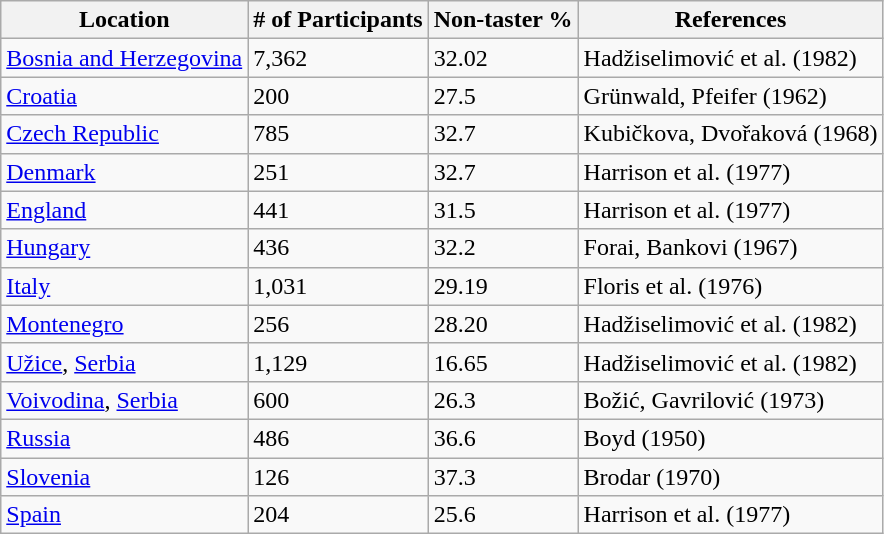<table class="wikitable sortable">
<tr>
<th>Location</th>
<th># of Participants</th>
<th>Non-taster %</th>
<th>References</th>
</tr>
<tr>
<td><a href='#'>Bosnia and Herzegovina</a></td>
<td>7,362</td>
<td>32.02</td>
<td>Hadžiselimović et al. (1982)</td>
</tr>
<tr>
<td><a href='#'>Croatia</a></td>
<td>200</td>
<td>27.5</td>
<td>Grünwald, Pfeifer (1962)</td>
</tr>
<tr>
<td><a href='#'>Czech Republic</a></td>
<td>785</td>
<td>32.7</td>
<td>Kubičkova, Dvořaková (1968)</td>
</tr>
<tr>
<td><a href='#'>Denmark</a></td>
<td>251</td>
<td>32.7</td>
<td>Harrison et al. (1977)</td>
</tr>
<tr>
<td><a href='#'>England</a></td>
<td>441</td>
<td>31.5</td>
<td>Harrison et al. (1977)</td>
</tr>
<tr>
<td><a href='#'>Hungary</a></td>
<td>436</td>
<td>32.2</td>
<td>Forai, Bankovi (1967)</td>
</tr>
<tr>
<td><a href='#'>Italy</a></td>
<td>1,031</td>
<td>29.19</td>
<td>Floris et al. (1976)</td>
</tr>
<tr>
<td><a href='#'>Montenegro</a></td>
<td>256</td>
<td>28.20</td>
<td>Hadžiselimović et al. (1982)</td>
</tr>
<tr>
<td><a href='#'>Užice</a>, <a href='#'>Serbia</a></td>
<td>1,129</td>
<td>16.65</td>
<td>Hadžiselimović et al. (1982)</td>
</tr>
<tr>
<td><a href='#'>Voivodina</a>, <a href='#'>Serbia</a></td>
<td>600</td>
<td>26.3</td>
<td>Božić, Gavrilović (1973)</td>
</tr>
<tr>
<td><a href='#'>Russia</a></td>
<td>486</td>
<td>36.6</td>
<td>Boyd (1950)</td>
</tr>
<tr>
<td><a href='#'>Slovenia</a></td>
<td>126</td>
<td>37.3</td>
<td>Brodar (1970)</td>
</tr>
<tr>
<td><a href='#'>Spain</a></td>
<td>204</td>
<td>25.6</td>
<td>Harrison et al. (1977)</td>
</tr>
</table>
